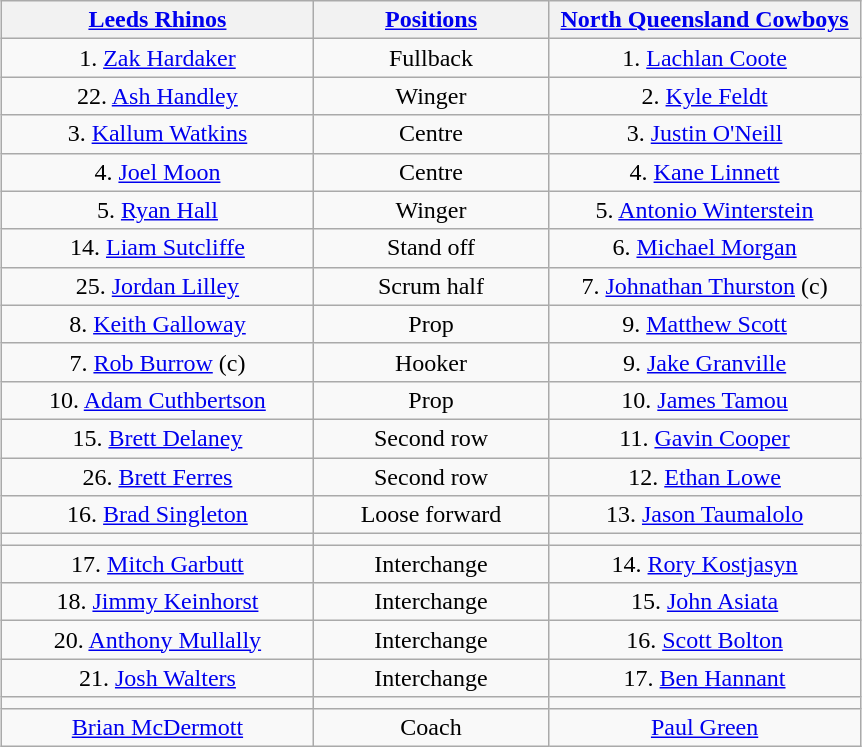<table class="wikitable" style="margin: 1em auto 1em auto">
<tr>
<th width="200"> <a href='#'>Leeds Rhinos</a></th>
<th width="150"><a href='#'>Positions</a></th>
<th width="200"> <a href='#'>North Queensland Cowboys</a></th>
</tr>
<tr>
<td align="center" colspan="1">1. <a href='#'>Zak Hardaker</a></td>
<td align="center" colspan="1">Fullback</td>
<td align="center" colspan="1">1. <a href='#'>Lachlan Coote</a></td>
</tr>
<tr>
<td align="center" colspan="1">22. <a href='#'>Ash Handley</a></td>
<td align="center" colspan="1">Winger</td>
<td align="center" colspan="1">2. <a href='#'>Kyle Feldt</a></td>
</tr>
<tr>
<td align="center" colspan="1">3. <a href='#'>Kallum Watkins</a></td>
<td align="center" colspan="1">Centre</td>
<td align="center" colspan="1">3. <a href='#'>Justin O'Neill</a></td>
</tr>
<tr>
<td align="center" colspan="1">4. <a href='#'>Joel Moon</a></td>
<td align="center" colspan="1">Centre</td>
<td align="center" colspan="1">4. <a href='#'>Kane Linnett</a></td>
</tr>
<tr>
<td align="center" colspan="1">5. <a href='#'>Ryan Hall</a></td>
<td align="center" colspan="1">Winger</td>
<td align="center" colspan="1">5. <a href='#'>Antonio Winterstein</a></td>
</tr>
<tr>
<td align="center" colspan="1">14. <a href='#'>Liam Sutcliffe</a></td>
<td align="center" colspan="1">Stand off</td>
<td align="center" colspan="1">6. <a href='#'>Michael Morgan</a></td>
</tr>
<tr>
<td align="center" colspan="1">25. <a href='#'>Jordan Lilley</a></td>
<td align="center" colspan="1">Scrum half</td>
<td align="center" colspan="1">7. <a href='#'>Johnathan Thurston</a> (c)</td>
</tr>
<tr>
<td align="center" colspan="1">8. <a href='#'>Keith Galloway</a></td>
<td align="center" colspan="1">Prop</td>
<td align="center" colspan="1">9. <a href='#'>Matthew Scott</a></td>
</tr>
<tr>
<td align="center" colspan="1">7. <a href='#'>Rob Burrow</a> (c)</td>
<td align="center" colspan="1">Hooker</td>
<td align="center" colspan="1">9. <a href='#'>Jake Granville</a></td>
</tr>
<tr>
<td align="center" colspan="1">10. <a href='#'>Adam Cuthbertson</a></td>
<td align="center" colspan="1">Prop</td>
<td align="center" colspan="1">10. <a href='#'>James Tamou</a></td>
</tr>
<tr>
<td align="center" colspan="1">15. <a href='#'>Brett Delaney</a></td>
<td align="center" colspan="1">Second row</td>
<td align="center" colspan="1">11. <a href='#'>Gavin Cooper</a></td>
</tr>
<tr>
<td align="center" colspan="1">26. <a href='#'>Brett Ferres</a></td>
<td align="center" colspan="1">Second row</td>
<td align="center" colspan="1">12. <a href='#'>Ethan Lowe</a></td>
</tr>
<tr>
<td align="center" colspan="1">16. <a href='#'>Brad Singleton</a></td>
<td align="center" colspan="1">Loose forward</td>
<td align="center" colspan="1">13. <a href='#'>Jason Taumalolo</a></td>
</tr>
<tr>
<td align="center" colspan="1"></td>
<td align="center" colspan="1"></td>
<td align="center" colspan="1"></td>
</tr>
<tr>
<td align="center" colspan="1">17. <a href='#'>Mitch Garbutt</a></td>
<td align="center" colspan="1">Interchange</td>
<td align="center" colspan="1">14. <a href='#'>Rory Kostjasyn</a></td>
</tr>
<tr>
<td align="center" colspan="1">18. <a href='#'>Jimmy Keinhorst</a></td>
<td align="center" colspan="1">Interchange</td>
<td align="center" colspan="1">15. <a href='#'>John Asiata</a></td>
</tr>
<tr>
<td align="center" colspan="1">20. <a href='#'>Anthony Mullally</a></td>
<td align="center" colspan="1">Interchange</td>
<td align="center" colspan="1">16. <a href='#'>Scott Bolton</a></td>
</tr>
<tr>
<td align="center" colspan="1">21. <a href='#'>Josh Walters</a></td>
<td align="center" colspan="1">Interchange</td>
<td align="center" colspan="1">17. <a href='#'>Ben Hannant</a></td>
</tr>
<tr>
<td align="center" colspan="1"></td>
<td align="center" colspan="1"></td>
<td align="center" colspan="1"></td>
</tr>
<tr>
<td align="center" colspan="1"><a href='#'>Brian McDermott</a></td>
<td align="center" colspan="1">Coach</td>
<td align="center" colspan="1"><a href='#'>Paul Green</a></td>
</tr>
</table>
